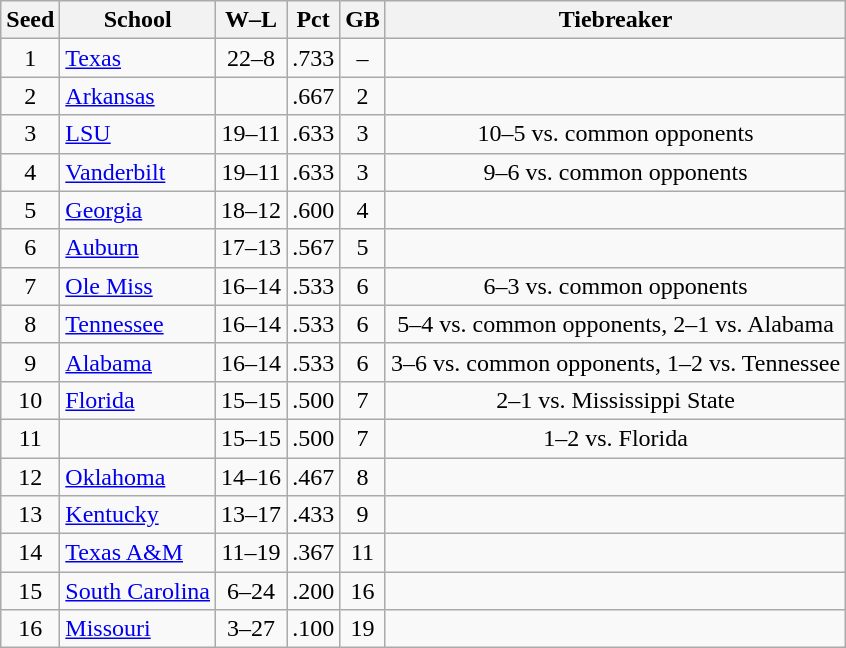<table class="wikitable" style="text-align:center">
<tr>
<th>Seed</th>
<th>School</th>
<th>W–L</th>
<th>Pct</th>
<th>GB</th>
<th>Tiebreaker</th>
</tr>
<tr>
<td>1</td>
<td align="left"><a href='#'>Texas</a></td>
<td>22–8</td>
<td>.733</td>
<td>–</td>
<td></td>
</tr>
<tr>
<td>2</td>
<td align="left"><a href='#'>Arkansas</a></td>
<td></td>
<td>.667</td>
<td>2</td>
<td></td>
</tr>
<tr>
<td>3</td>
<td align="left"><a href='#'>LSU</a></td>
<td>19–11</td>
<td>.633</td>
<td>3</td>
<td>10–5 vs. common opponents</td>
</tr>
<tr>
<td>4</td>
<td align="left"><a href='#'>Vanderbilt</a></td>
<td>19–11</td>
<td>.633</td>
<td>3</td>
<td>9–6 vs. common opponents</td>
</tr>
<tr>
<td>5</td>
<td align="left"><a href='#'>Georgia</a></td>
<td>18–12</td>
<td>.600</td>
<td>4</td>
<td></td>
</tr>
<tr>
<td>6</td>
<td align="left"><a href='#'>Auburn</a></td>
<td>17–13</td>
<td>.567</td>
<td>5</td>
<td></td>
</tr>
<tr>
<td>7</td>
<td align="left"><a href='#'>Ole Miss</a></td>
<td>16–14</td>
<td>.533</td>
<td>6</td>
<td>6–3 vs. common opponents</td>
</tr>
<tr>
<td>8</td>
<td align="left"><a href='#'>Tennessee</a></td>
<td>16–14</td>
<td>.533</td>
<td>6</td>
<td>5–4 vs. common opponents, 2–1 vs. Alabama</td>
</tr>
<tr>
<td>9</td>
<td align="left"><a href='#'>Alabama</a></td>
<td>16–14</td>
<td>.533</td>
<td>6</td>
<td>3–6 vs. common opponents, 1–2 vs. Tennessee</td>
</tr>
<tr>
<td>10</td>
<td align="left"><a href='#'>Florida</a></td>
<td>15–15</td>
<td>.500</td>
<td>7</td>
<td>2–1 vs. Mississippi State</td>
</tr>
<tr>
<td>11</td>
<td align="left"></td>
<td>15–15</td>
<td>.500</td>
<td>7</td>
<td>1–2 vs. Florida</td>
</tr>
<tr>
<td>12</td>
<td align="left"><a href='#'>Oklahoma</a></td>
<td>14–16</td>
<td>.467</td>
<td>8</td>
<td></td>
</tr>
<tr>
<td>13</td>
<td align="left"><a href='#'>Kentucky</a></td>
<td>13–17</td>
<td>.433</td>
<td>9</td>
<td></td>
</tr>
<tr>
<td>14</td>
<td align="left"><a href='#'>Texas A&M</a></td>
<td>11–19</td>
<td>.367</td>
<td>11</td>
<td></td>
</tr>
<tr>
<td>15</td>
<td align="left"><a href='#'>South Carolina</a></td>
<td>6–24</td>
<td>.200</td>
<td>16</td>
<td></td>
</tr>
<tr>
<td>16</td>
<td align="left"><a href='#'>Missouri</a></td>
<td>3–27</td>
<td>.100</td>
<td>19</td>
<td></td>
</tr>
</table>
